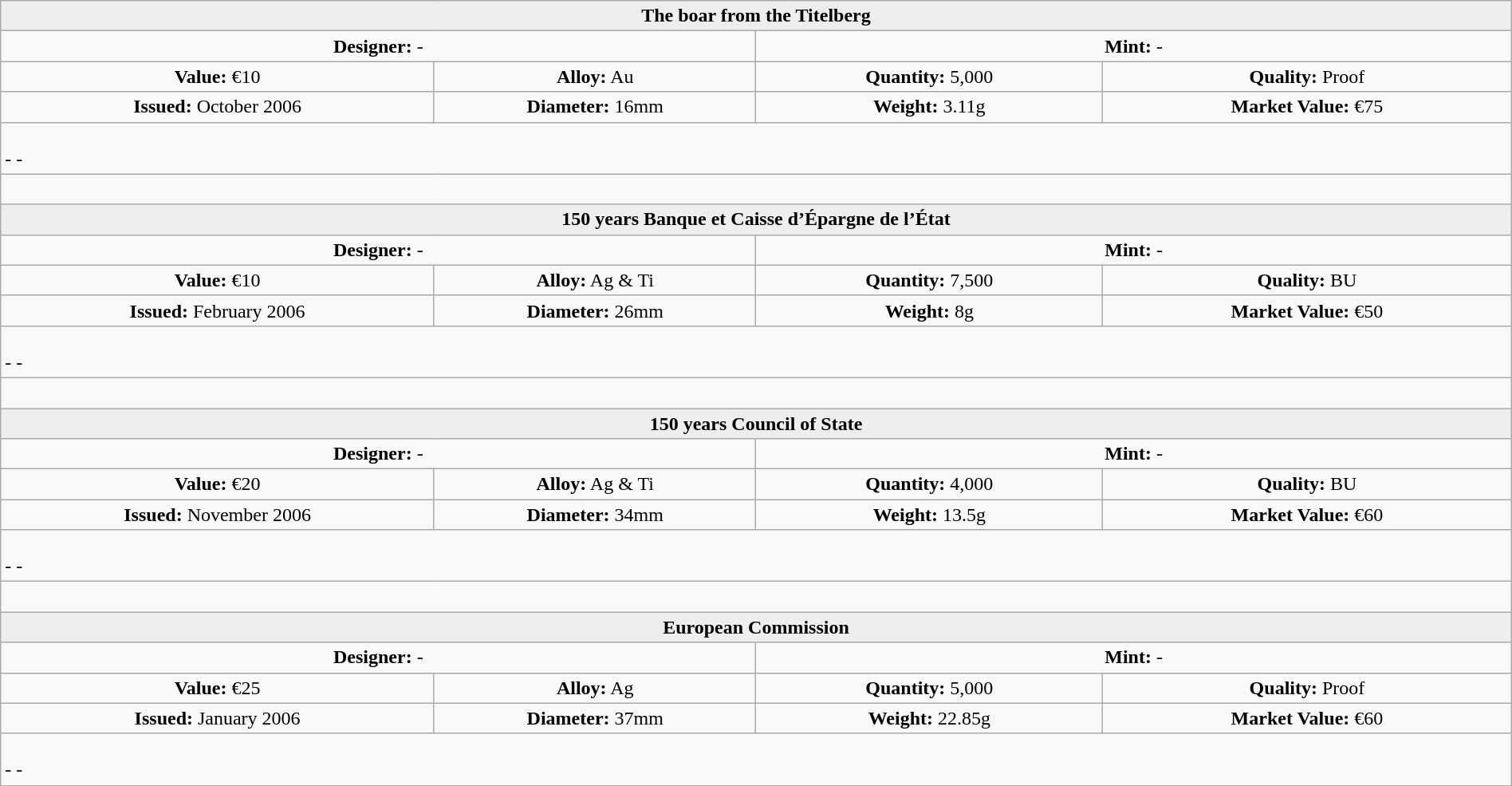<table class="wikitable" width=100%>
<tr>
<th colspan="4" align=center style="background:#eeeeee;">The boar from the Titelberg</th>
</tr>
<tr>
<td colspan="2" width="50%" align=center><strong>Designer:</strong>	-</td>
<td colspan="2" width="50%" align=center><strong>Mint:</strong> -</td>
</tr>
<tr>
<td align=center><strong>Value:</strong>	€10</td>
<td align=center><strong>Alloy:</strong>	Au</td>
<td align=center><strong>Quantity:</strong>	5,000</td>
<td align=center><strong>Quality:</strong>	Proof</td>
</tr>
<tr>
<td align=center><strong>Issued:</strong>	October 2006</td>
<td align=center><strong>Diameter:</strong>	16mm</td>
<td align=center><strong>Weight:</strong>	3.11g</td>
<td align=center><strong>Market Value:</strong>	€75</td>
</tr>
<tr>
<td colspan="5" align=left><br>-	
-</td>
</tr>
<tr>
<td colspan="5" align=left> </td>
</tr>
<tr>
<th colspan="4" align=center style="background:#eeeeee;">150 years Banque et Caisse d’Épargne de l’État</th>
</tr>
<tr>
<td colspan="2" width="50%" align=center><strong>Designer:</strong>	-</td>
<td colspan="2" width="50%" align=center><strong>Mint:</strong> -</td>
</tr>
<tr>
<td align=center><strong>Value:</strong>	€10</td>
<td align=center><strong>Alloy:</strong>	Ag & Ti</td>
<td align=center><strong>Quantity:</strong>	7,500</td>
<td align=center><strong>Quality:</strong>	BU</td>
</tr>
<tr>
<td align=center><strong>Issued:</strong>	February 2006</td>
<td align=center><strong>Diameter:</strong>	26mm</td>
<td align=center><strong>Weight:</strong>	8g</td>
<td align=center><strong>Market Value:</strong>	€50</td>
</tr>
<tr>
<td colspan="5" align=left><br>-	
-</td>
</tr>
<tr>
<td colspan="5" align=left> </td>
</tr>
<tr>
<th colspan="4" align=center style="background:#eeeeee;">150 years Council of State</th>
</tr>
<tr>
<td colspan="2" width="50%" align=center><strong>Designer:</strong>	-</td>
<td colspan="2" width="50%" align=center><strong>Mint:</strong> -</td>
</tr>
<tr>
<td align=center><strong>Value:</strong>	€20</td>
<td align=center><strong>Alloy:</strong>	Ag & Ti</td>
<td align=center><strong>Quantity:</strong>	4,000</td>
<td align=center><strong>Quality:</strong>	BU</td>
</tr>
<tr>
<td align=center><strong>Issued:</strong>	November 2006</td>
<td align=center><strong>Diameter:</strong>	34mm</td>
<td align=center><strong>Weight:</strong>	13.5g</td>
<td align=center><strong>Market Value:</strong>	€60</td>
</tr>
<tr>
<td colspan="5" align=left><br>-	
-</td>
</tr>
<tr>
<td colspan="5" align=left> </td>
</tr>
<tr>
<th colspan="4" align=center style="background:#eeeeee;">European Commission</th>
</tr>
<tr>
<td colspan="2" width="50%" align=center><strong>Designer:</strong>	-</td>
<td colspan="2" width="50%" align=center><strong>Mint:</strong> -</td>
</tr>
<tr>
<td align=center><strong>Value:</strong>	€25</td>
<td align=center><strong>Alloy:</strong>	Ag</td>
<td align=center><strong>Quantity:</strong>	5,000</td>
<td align=center><strong>Quality:</strong>	Proof</td>
</tr>
<tr>
<td align=center><strong>Issued:</strong>	January 2006</td>
<td align=center><strong>Diameter:</strong>	37mm</td>
<td align=center><strong>Weight:</strong>	22.85g</td>
<td align=center><strong>Market Value:</strong>	€60</td>
</tr>
<tr>
<td colspan="5" align=left><br>-	
-</td>
</tr>
</table>
